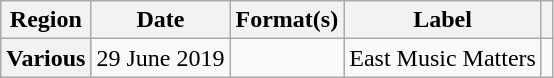<table class="wikitable plainrowheaders">
<tr>
<th scope="col">Region</th>
<th scope="col">Date</th>
<th scope="col">Format(s)</th>
<th scope="col">Label</th>
<th scope="col"></th>
</tr>
<tr>
<th scope="row">Various</th>
<td>29 June 2019</td>
<td></td>
<td>East Music Matters</td>
<td></td>
</tr>
</table>
